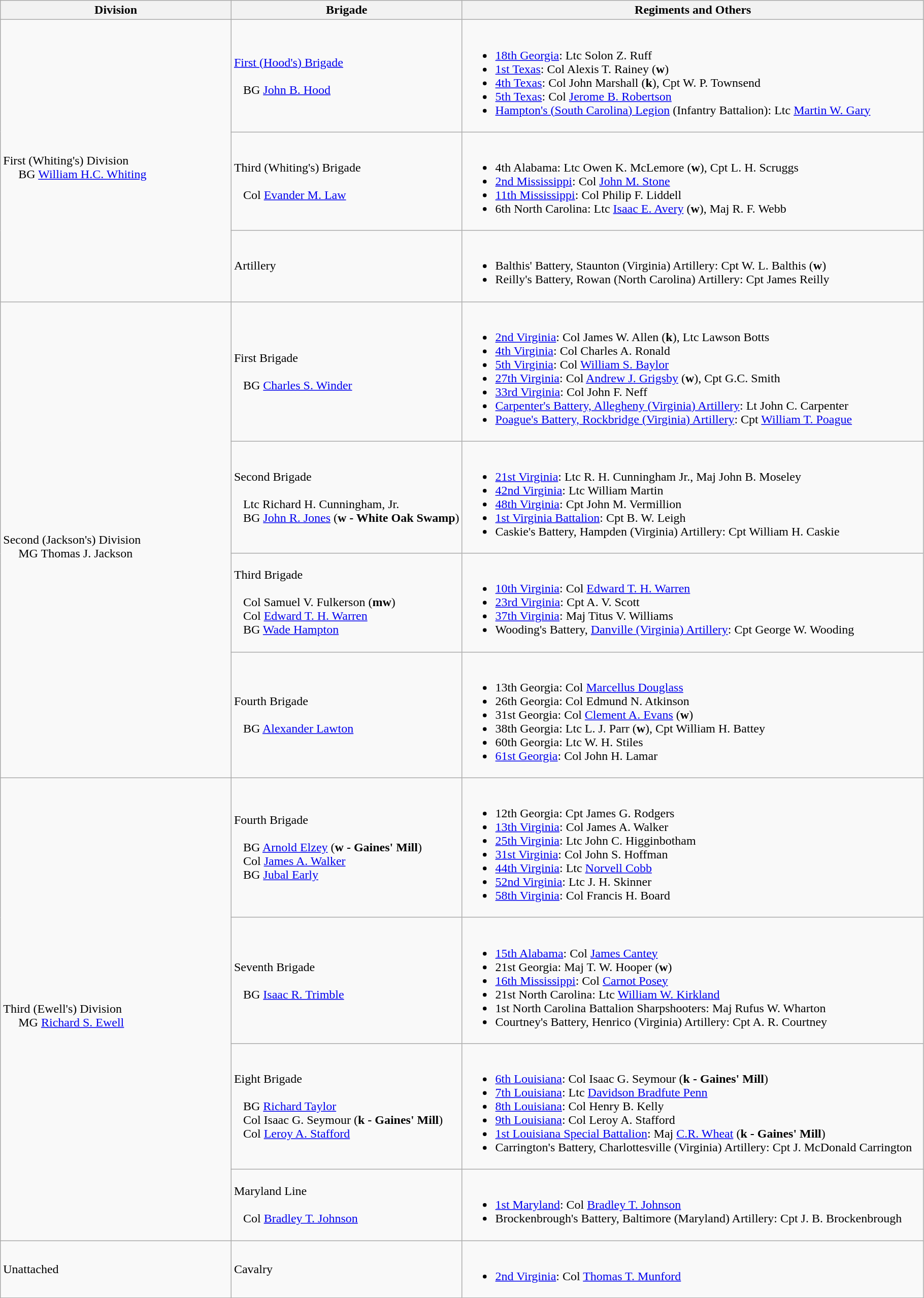<table class="wikitable">
<tr>
<th width=25%>Division</th>
<th width=25%>Brigade</th>
<th>Regiments and Others</th>
</tr>
<tr>
<td rowspan=3><br>First (Whiting's) Division
<br>    
BG <a href='#'>William H.C. Whiting</a></td>
<td><a href='#'>First (Hood's) Brigade</a><br><br>  
BG <a href='#'>John B. Hood</a></td>
<td><br><ul><li><a href='#'>18th Georgia</a>: Ltc Solon Z. Ruff</li><li><a href='#'>1st Texas</a>: Col Alexis T. Rainey (<strong>w</strong>)</li><li><a href='#'>4th Texas</a>: Col John Marshall (<strong>k</strong>), Cpt W. P. Townsend</li><li><a href='#'>5th Texas</a>: Col <a href='#'>Jerome B. Robertson</a></li><li><a href='#'>Hampton's (South Carolina) Legion</a> (Infantry Battalion): Ltc <a href='#'>Martin W. Gary</a></li></ul></td>
</tr>
<tr>
<td>Third (Whiting's) Brigade<br><br>  
Col <a href='#'>Evander M. Law</a></td>
<td><br><ul><li>4th Alabama: Ltc Owen K. McLemore (<strong>w</strong>), Cpt L. H. Scruggs</li><li><a href='#'>2nd Mississippi</a>: Col <a href='#'>John M. Stone</a></li><li><a href='#'>11th Mississippi</a>: Col Philip F. Liddell</li><li>6th North Carolina: Ltc <a href='#'>Isaac E. Avery</a> (<strong>w</strong>), Maj R. F. Webb</li></ul></td>
</tr>
<tr>
<td>Artillery</td>
<td><br><ul><li>Balthis' Battery, Staunton (Virginia) Artillery: Cpt W. L. Balthis (<strong>w</strong>)</li><li>Reilly's Battery, Rowan (North Carolina) Artillery: Cpt James Reilly</li></ul></td>
</tr>
<tr>
<td rowspan=4><br>Second (Jackson's) Division
<br>    
MG Thomas J. Jackson</td>
<td>First Brigade<br><br>  
BG <a href='#'>Charles S. Winder</a></td>
<td><br><ul><li><a href='#'>2nd Virginia</a>: Col James W. Allen (<strong>k</strong>), Ltc Lawson Botts</li><li><a href='#'>4th Virginia</a>: Col Charles A. Ronald</li><li><a href='#'>5th Virginia</a>: Col <a href='#'>William S. Baylor</a></li><li><a href='#'>27th Virginia</a>: Col <a href='#'>Andrew J. Grigsby</a> (<strong>w</strong>), Cpt G.C. Smith</li><li><a href='#'>33rd Virginia</a>: Col John F. Neff</li><li><a href='#'>Carpenter's Battery, Allegheny (Virginia) Artillery</a>: Lt John C. Carpenter</li><li><a href='#'>Poague's Battery, Rockbridge (Virginia) Artillery</a>: Cpt <a href='#'>William T. Poague</a></li></ul></td>
</tr>
<tr>
<td>Second Brigade<br><br>  
Ltc Richard H. Cunningham, Jr.
<br>  
BG <a href='#'>John R. Jones</a> (<strong>w - White Oak Swamp</strong>)</td>
<td><br><ul><li><a href='#'>21st Virginia</a>: Ltc R. H. Cunningham Jr., Maj John B. Moseley</li><li><a href='#'>42nd Virginia</a>: Ltc William Martin</li><li><a href='#'>48th Virginia</a>: Cpt John M. Vermillion</li><li><a href='#'>1st Virginia Battalion</a>: Cpt B. W. Leigh</li><li>Caskie's Battery, Hampden (Virginia) Artillery: Cpt William H. Caskie</li></ul></td>
</tr>
<tr>
<td>Third Brigade<br><br>  
Col Samuel V. Fulkerson (<strong>mw</strong>)
<br>  
Col <a href='#'>Edward T. H. Warren</a>
<br>  
BG <a href='#'>Wade Hampton</a></td>
<td><br><ul><li><a href='#'>10th Virginia</a>: Col <a href='#'>Edward T. H. Warren</a></li><li><a href='#'>23rd Virginia</a>: Cpt A. V. Scott</li><li><a href='#'>37th Virginia</a>: Maj Titus V. Williams</li><li>Wooding's Battery, <a href='#'>Danville (Virginia) Artillery</a>: Cpt George W. Wooding</li></ul></td>
</tr>
<tr>
<td>Fourth Brigade<br><br>  
BG <a href='#'>Alexander Lawton</a></td>
<td><br><ul><li>13th Georgia: Col <a href='#'>Marcellus Douglass</a></li><li>26th Georgia: Col Edmund N. Atkinson</li><li>31st Georgia: Col <a href='#'>Clement A. Evans</a> (<strong>w</strong>)</li><li>38th Georgia: Ltc L. J. Parr (<strong>w</strong>), Cpt William H. Battey</li><li>60th Georgia: Ltc W. H. Stiles</li><li><a href='#'>61st Georgia</a>: Col John H. Lamar</li></ul></td>
</tr>
<tr>
<td rowspan=4><br>Third (Ewell's) Division
<br>    
MG <a href='#'>Richard S. Ewell</a></td>
<td>Fourth Brigade<br><br>  
BG <a href='#'>Arnold Elzey</a> (<strong>w - Gaines' Mill</strong>)
<br>  
Col <a href='#'>James A. Walker</a>
<br>  
BG <a href='#'>Jubal Early</a></td>
<td><br><ul><li>12th Georgia: Cpt James G. Rodgers</li><li><a href='#'>13th Virginia</a>: Col James A. Walker</li><li><a href='#'>25th Virginia</a>: Ltc John C. Higginbotham</li><li><a href='#'>31st Virginia</a>: Col John S. Hoffman</li><li><a href='#'>44th Virginia</a>: Ltc <a href='#'>Norvell Cobb</a></li><li><a href='#'>52nd Virginia</a>: Ltc J. H. Skinner</li><li><a href='#'>58th Virginia</a>: Col Francis H. Board</li></ul></td>
</tr>
<tr>
<td>Seventh Brigade<br><br>  
BG <a href='#'>Isaac R. Trimble</a></td>
<td><br><ul><li><a href='#'>15th Alabama</a>: Col <a href='#'>James Cantey</a></li><li>21st Georgia: Maj T. W. Hooper (<strong>w</strong>)</li><li><a href='#'>16th Mississippi</a>: Col <a href='#'>Carnot Posey</a></li><li>21st North Carolina: Ltc <a href='#'>William W. Kirkland</a></li><li>1st North Carolina Battalion Sharpshooters: Maj Rufus W. Wharton</li><li>Courtney's Battery, Henrico (Virginia) Artillery: Cpt A. R. Courtney</li></ul></td>
</tr>
<tr>
<td>Eight Brigade<br><br>  
BG <a href='#'>Richard Taylor</a>
<br>  
Col Isaac G. Seymour (<strong>k - Gaines' Mill</strong>)
<br>  
Col <a href='#'>Leroy A. Stafford</a></td>
<td><br><ul><li><a href='#'>6th Louisiana</a>: Col Isaac G. Seymour (<strong>k - Gaines' Mill</strong>)</li><li><a href='#'>7th Louisiana</a>: Ltc <a href='#'>Davidson Bradfute Penn</a></li><li><a href='#'>8th Louisiana</a>: Col Henry B. Kelly</li><li><a href='#'>9th Louisiana</a>: Col Leroy A. Stafford</li><li><a href='#'>1st Louisiana Special Battalion</a>: Maj <a href='#'>C.R. Wheat</a> (<strong>k - Gaines' Mill</strong>)</li><li>Carrington's Battery, Charlottesville (Virginia) Artillery: Cpt J. McDonald Carrington</li></ul></td>
</tr>
<tr>
<td>Maryland Line<br><br>  
Col <a href='#'>Bradley T. Johnson</a></td>
<td><br><ul><li><a href='#'>1st Maryland</a>: Col <a href='#'>Bradley T. Johnson</a></li><li>Brockenbrough's Battery, Baltimore (Maryland) Artillery: Cpt J. B. Brockenbrough</li></ul></td>
</tr>
<tr>
<td>Unattached</td>
<td>Cavalry</td>
<td><br><ul><li><a href='#'>2nd Virginia</a>: Col <a href='#'>Thomas T. Munford</a></li></ul></td>
</tr>
</table>
